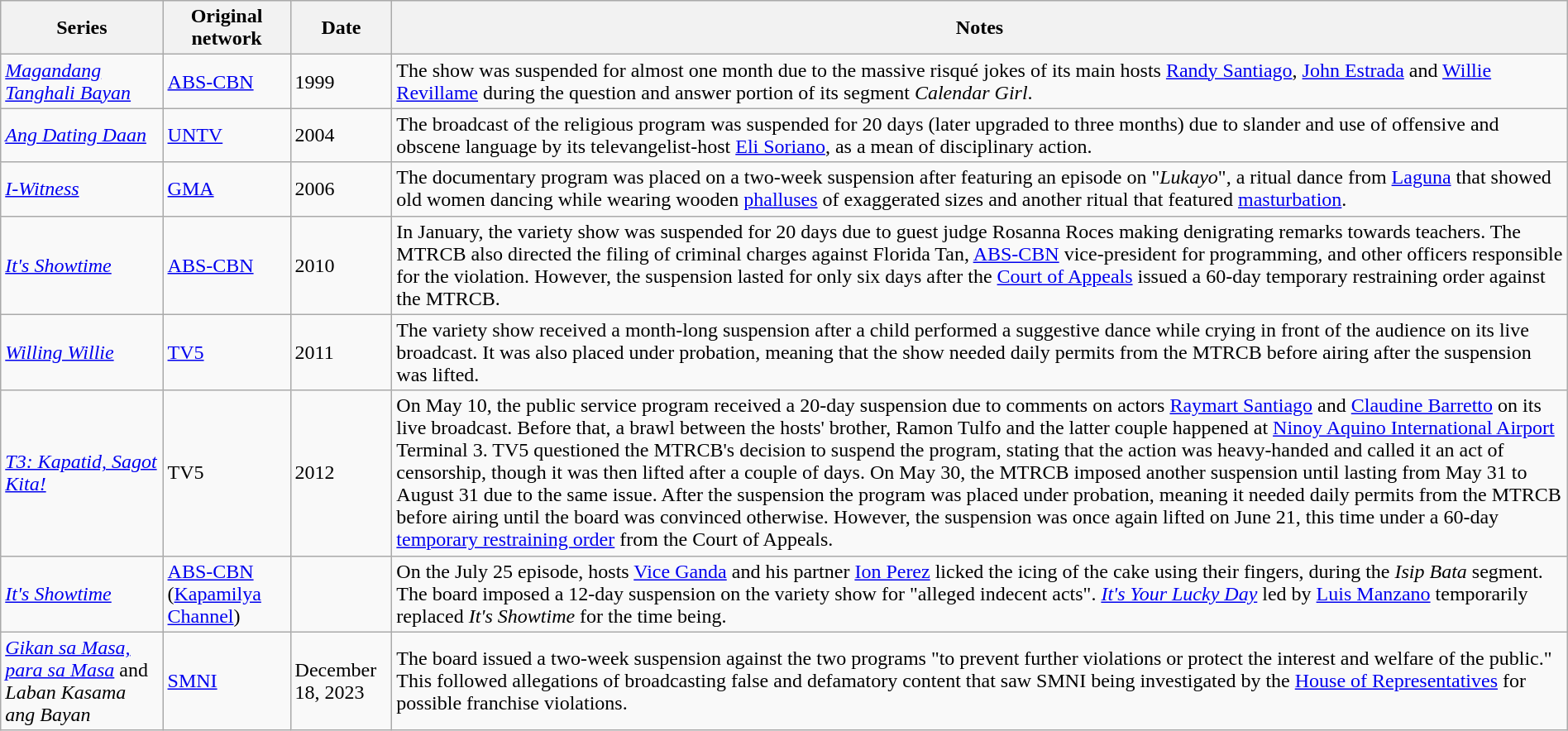<table class="wikitable sortable" style="width:100%;">
<tr>
<th>Series</th>
<th>Original network</th>
<th>Date</th>
<th>Notes</th>
</tr>
<tr>
<td><em><a href='#'>Magandang Tanghali Bayan</a></em></td>
<td><a href='#'>ABS-CBN</a></td>
<td>1999</td>
<td>The show was suspended for almost one month due to the massive risqué jokes of its main hosts <a href='#'>Randy Santiago</a>, <a href='#'>John Estrada</a> and <a href='#'>Willie Revillame</a> during the question and answer portion of its segment <em>Calendar Girl</em>.</td>
</tr>
<tr>
<td><em><a href='#'>Ang Dating Daan</a></em></td>
<td><a href='#'>UNTV</a></td>
<td>2004</td>
<td>The broadcast of the religious program was suspended for 20 days (later upgraded to three months) due to slander and use of offensive and obscene language by its televangelist-host <a href='#'>Eli Soriano</a>, as a mean of disciplinary action.</td>
</tr>
<tr>
<td><em><a href='#'>I-Witness</a></em></td>
<td><a href='#'>GMA</a></td>
<td>2006</td>
<td>The documentary program was placed on a two-week suspension after featuring an episode on "<em>Lukayo</em>", a ritual dance from <a href='#'>Laguna</a> that showed old women dancing while wearing wooden <a href='#'>phalluses</a> of exaggerated sizes and another ritual that featured <a href='#'>masturbation</a>.</td>
</tr>
<tr>
<td><em><a href='#'>It's Showtime</a></em></td>
<td><a href='#'>ABS-CBN</a></td>
<td>2010</td>
<td>In January, the variety show was suspended for 20 days due to guest judge Rosanna Roces making denigrating remarks towards teachers. The MTRCB also directed the filing of criminal charges against Florida Tan, <a href='#'>ABS-CBN</a> vice-president for programming, and other officers responsible for the violation. However, the suspension lasted for only six days after the <a href='#'>Court of Appeals</a> issued a 60-day temporary restraining order against the MTRCB.</td>
</tr>
<tr>
<td><em><a href='#'>Willing Willie</a></em></td>
<td><a href='#'>TV5</a></td>
<td>2011</td>
<td>The variety show received a month-long suspension after a child performed a suggestive dance while crying in front of the audience on its live broadcast. It was also placed under probation, meaning that the show needed daily permits from the MTRCB before airing after the suspension was lifted.</td>
</tr>
<tr>
<td><em><a href='#'>T3: Kapatid, Sagot Kita!</a></em></td>
<td>TV5</td>
<td>2012</td>
<td>On May 10, the public service program received a 20-day suspension due to comments on actors <a href='#'>Raymart Santiago</a> and <a href='#'>Claudine Barretto</a> on its live broadcast. Before that, a brawl between the hosts' brother, Ramon Tulfo and the latter couple happened at <a href='#'>Ninoy Aquino International Airport</a> Terminal 3. TV5 questioned the MTRCB's decision to suspend the program, stating that the action was heavy-handed and called it an act of censorship, though it was then lifted after a couple of days. On May 30, the MTRCB imposed another suspension until lasting from May 31 to August 31 due to the same issue. After the suspension the program was placed under probation, meaning it needed daily permits from the MTRCB before airing until the board was convinced otherwise. However, the suspension was once again lifted on June 21, this time under a 60-day <a href='#'>temporary restraining order</a> from the Court of Appeals.</td>
</tr>
<tr>
<td><em><a href='#'>It's Showtime</a></em></td>
<td><a href='#'>ABS-CBN</a> (<a href='#'>Kapamilya Channel</a>)</td>
<td></td>
<td>On the July 25 episode, hosts <a href='#'>Vice Ganda</a> and his partner <a href='#'>Ion Perez</a> licked the icing of the cake using their fingers, during the <em>Isip Bata</em> segment. The board imposed a 12-day suspension on the variety show for "alleged indecent acts". <em><a href='#'>It's Your Lucky Day</a></em> led by <a href='#'>Luis Manzano</a> temporarily replaced <em>It's Showtime</em> for the time being.</td>
</tr>
<tr>
<td><em><a href='#'>Gikan sa Masa, para sa Masa</a></em> and <em>Laban Kasama ang Bayan</em></td>
<td><a href='#'>SMNI</a></td>
<td>December 18, 2023</td>
<td>The board issued a two-week suspension against the two programs "to prevent further violations or protect the interest and welfare of the public." This followed allegations of broadcasting false and defamatory content that saw SMNI being investigated by the <a href='#'>House of Representatives</a> for possible franchise violations.</td>
</tr>
</table>
